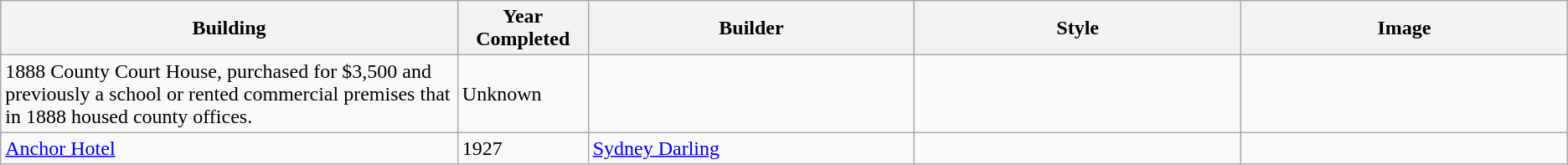<table class="wikitable">
<tr>
<th width=28%>Building</th>
<th width=8%>Year Completed</th>
<th width=20%>Builder</th>
<th width=20%>Style</th>
<th width=20%>Image</th>
</tr>
<tr>
<td>1888 County Court House, purchased for $3,500 and previously a school or rented commercial premises that in 1888 housed county offices.</td>
<td>Unknown</td>
<td></td>
<td></td>
<td></td>
</tr>
<tr>
<td><a href='#'>Anchor Hotel</a></td>
<td>1927</td>
<td><a href='#'>Sydney Darling</a></td>
<td></td>
<td></td>
</tr>
</table>
